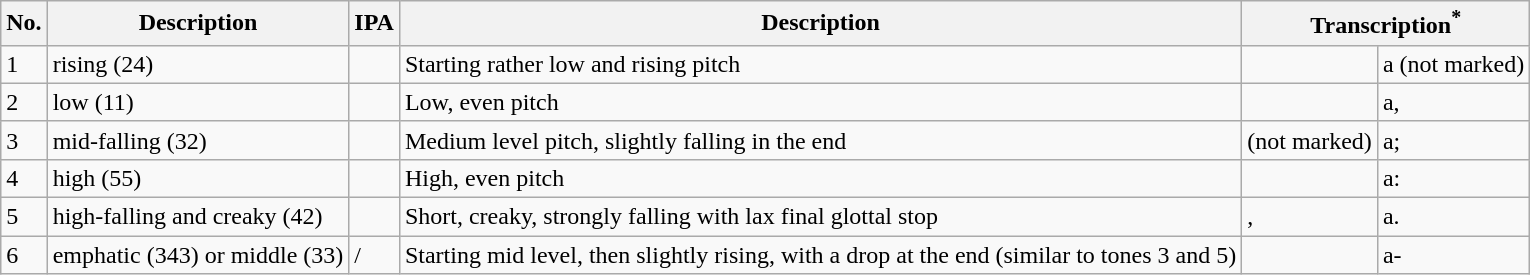<table class="wikitable">
<tr>
<th>No.</th>
<th>Description</th>
<th>IPA</th>
<th>Description</th>
<th colspan="2">Transcription<sup>*</sup></th>
</tr>
<tr>
<td>1</td>
<td>rising (24)</td>
<td></td>
<td>Starting rather low and rising pitch</td>
<td></td>
<td>a (not marked)</td>
</tr>
<tr>
<td>2</td>
<td>low (11)</td>
<td></td>
<td>Low, even pitch</td>
<td></td>
<td>a,</td>
</tr>
<tr>
<td>3</td>
<td>mid-falling (32)</td>
<td></td>
<td>Medium level pitch, slightly falling in the end</td>
<td> (not marked)</td>
<td>a;</td>
</tr>
<tr>
<td>4</td>
<td>high (55)</td>
<td></td>
<td>High, even pitch</td>
<td></td>
<td>a:</td>
</tr>
<tr>
<td>5</td>
<td>high-falling and creaky (42)</td>
<td></td>
<td>Short, creaky, strongly falling with lax final glottal stop</td>
<td>, </td>
<td>a.</td>
</tr>
<tr>
<td>6</td>
<td>emphatic (343) or middle (33)</td>
<td> / </td>
<td>Starting mid level, then slightly rising, with a drop at the end (similar to tones 3 and 5)</td>
<td></td>
<td>a-</td>
</tr>
</table>
